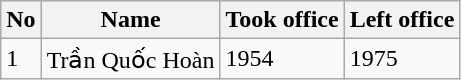<table class="wikitable">
<tr>
<th>No</th>
<th>Name</th>
<th>Took office</th>
<th>Left office</th>
</tr>
<tr>
<td>1</td>
<td>Trần Quốc Hoàn</td>
<td>1954</td>
<td>1975</td>
</tr>
</table>
